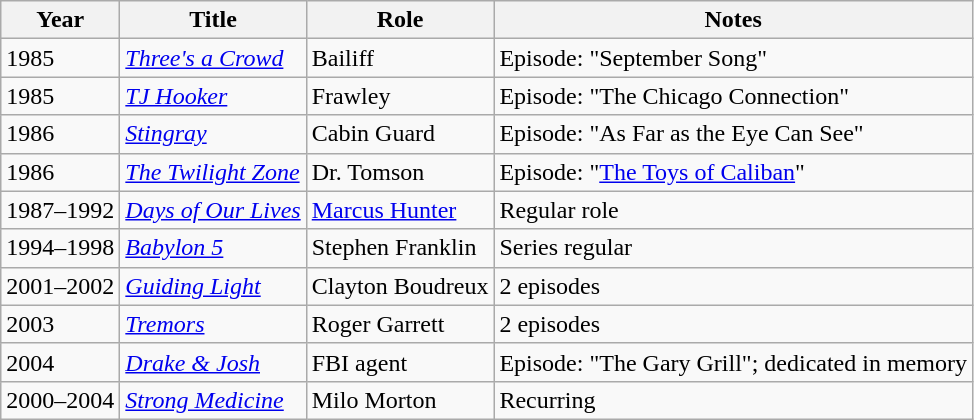<table class="wikitable sortable">
<tr>
<th>Year</th>
<th>Title</th>
<th>Role</th>
<th class="unsortable">Notes</th>
</tr>
<tr>
<td>1985</td>
<td><em><a href='#'>Three's a Crowd</a></em></td>
<td>Bailiff</td>
<td>Episode: "September Song"</td>
</tr>
<tr>
<td>1985</td>
<td><em><a href='#'>TJ Hooker</a></em></td>
<td>Frawley</td>
<td>Episode: "The Chicago Connection"</td>
</tr>
<tr>
<td>1986</td>
<td><em><a href='#'>Stingray</a></em></td>
<td>Cabin Guard</td>
<td>Episode: "As Far as the Eye Can See"</td>
</tr>
<tr>
<td>1986</td>
<td data-sort-value="Twilight Zone, The"><em><a href='#'>The Twilight Zone</a></em></td>
<td>Dr. Tomson</td>
<td>Episode: "<a href='#'>The Toys of Caliban</a>"</td>
</tr>
<tr>
<td>1987–1992</td>
<td><em><a href='#'>Days of Our Lives</a></em></td>
<td><a href='#'>Marcus Hunter</a></td>
<td>Regular role</td>
</tr>
<tr>
<td>1994–1998</td>
<td><em><a href='#'>Babylon 5</a></em></td>
<td>Stephen Franklin</td>
<td>Series regular</td>
</tr>
<tr>
<td>2001–2002</td>
<td><em><a href='#'>Guiding Light</a></em></td>
<td>Clayton Boudreux</td>
<td>2 episodes</td>
</tr>
<tr>
<td>2003</td>
<td><em><a href='#'>Tremors</a></em></td>
<td>Roger Garrett</td>
<td>2 episodes</td>
</tr>
<tr>
<td>2004</td>
<td><em><a href='#'>Drake & Josh</a></em></td>
<td>FBI agent</td>
<td>Episode: "The Gary Grill"; dedicated in memory</td>
</tr>
<tr>
<td>2000–2004</td>
<td><em><a href='#'>Strong Medicine</a></em></td>
<td>Milo Morton</td>
<td>Recurring</td>
</tr>
</table>
